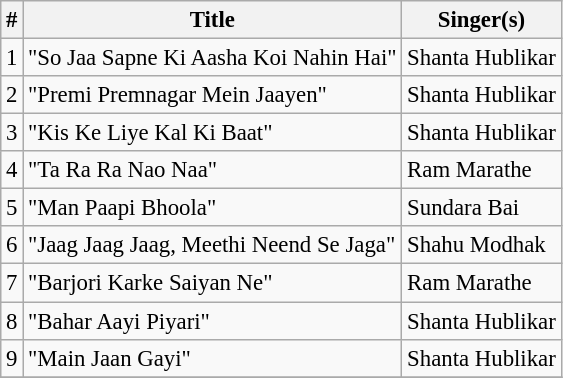<table class="wikitable" style="font-size:95%;">
<tr>
<th>#</th>
<th>Title</th>
<th>Singer(s)</th>
</tr>
<tr>
<td>1</td>
<td>"So Jaa Sapne Ki Aasha Koi Nahin Hai"</td>
<td>Shanta Hublikar</td>
</tr>
<tr>
<td>2</td>
<td>"Premi Premnagar Mein Jaayen"</td>
<td>Shanta Hublikar</td>
</tr>
<tr>
<td>3</td>
<td>"Kis Ke Liye Kal Ki Baat"</td>
<td>Shanta Hublikar</td>
</tr>
<tr>
<td>4</td>
<td>"Ta Ra Ra Nao Naa"</td>
<td>Ram Marathe</td>
</tr>
<tr>
<td>5</td>
<td>"Man Paapi Bhoola"</td>
<td>Sundara Bai</td>
</tr>
<tr>
<td>6</td>
<td>"Jaag Jaag Jaag, Meethi Neend Se Jaga"</td>
<td>Shahu Modhak</td>
</tr>
<tr>
<td>7</td>
<td>"Barjori Karke Saiyan Ne"</td>
<td>Ram Marathe</td>
</tr>
<tr>
<td>8</td>
<td>"Bahar Aayi Piyari"</td>
<td>Shanta Hublikar</td>
</tr>
<tr>
<td>9</td>
<td>"Main Jaan Gayi"</td>
<td>Shanta Hublikar</td>
</tr>
<tr>
</tr>
</table>
